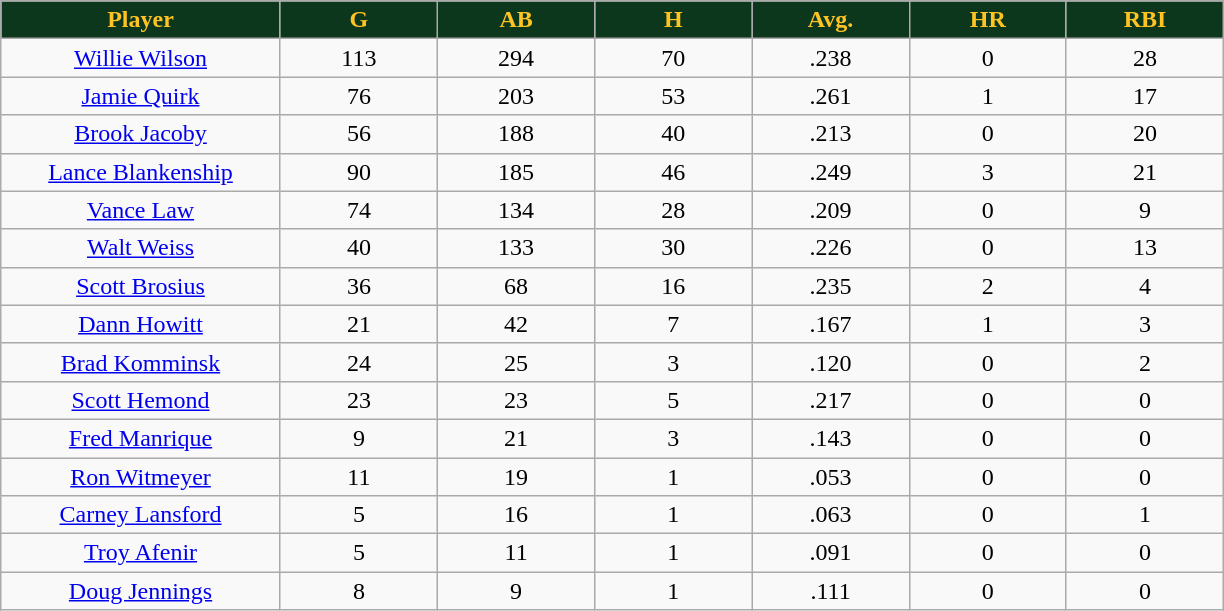<table class="wikitable sortable">
<tr>
<th style="background:#0C371D;color:#ffc322;" width="16%">Player</th>
<th style="background:#0C371D;color:#ffc322;" width="9%">G</th>
<th style="background:#0C371D;color:#ffc322;" width="9%">AB</th>
<th style="background:#0C371D;color:#ffc322;" width="9%">H</th>
<th style="background:#0C371D;color:#ffc322;" width="9%">Avg.</th>
<th style="background:#0C371D;color:#ffc322;" width="9%">HR</th>
<th style="background:#0C371D;color:#ffc322;" width="9%">RBI</th>
</tr>
<tr align="center">
<td><a href='#'>Willie Wilson</a></td>
<td>113</td>
<td>294</td>
<td>70</td>
<td>.238</td>
<td>0</td>
<td>28</td>
</tr>
<tr align="center">
<td><a href='#'>Jamie Quirk</a></td>
<td>76</td>
<td>203</td>
<td>53</td>
<td>.261</td>
<td>1</td>
<td>17</td>
</tr>
<tr align="center">
<td><a href='#'>Brook Jacoby</a></td>
<td>56</td>
<td>188</td>
<td>40</td>
<td>.213</td>
<td>0</td>
<td>20</td>
</tr>
<tr align="center">
<td><a href='#'>Lance Blankenship</a></td>
<td>90</td>
<td>185</td>
<td>46</td>
<td>.249</td>
<td>3</td>
<td>21</td>
</tr>
<tr align="center">
<td><a href='#'>Vance Law</a></td>
<td>74</td>
<td>134</td>
<td>28</td>
<td>.209</td>
<td>0</td>
<td>9</td>
</tr>
<tr align="center">
<td><a href='#'>Walt Weiss</a></td>
<td>40</td>
<td>133</td>
<td>30</td>
<td>.226</td>
<td>0</td>
<td>13</td>
</tr>
<tr align="center">
<td><a href='#'>Scott Brosius</a></td>
<td>36</td>
<td>68</td>
<td>16</td>
<td>.235</td>
<td>2</td>
<td>4</td>
</tr>
<tr align="center">
<td><a href='#'>Dann Howitt</a></td>
<td>21</td>
<td>42</td>
<td>7</td>
<td>.167</td>
<td>1</td>
<td>3</td>
</tr>
<tr align="center">
<td><a href='#'>Brad Komminsk</a></td>
<td>24</td>
<td>25</td>
<td>3</td>
<td>.120</td>
<td>0</td>
<td>2</td>
</tr>
<tr align="center">
<td><a href='#'>Scott Hemond</a></td>
<td>23</td>
<td>23</td>
<td>5</td>
<td>.217</td>
<td>0</td>
<td>0</td>
</tr>
<tr align="center">
<td><a href='#'>Fred Manrique</a></td>
<td>9</td>
<td>21</td>
<td>3</td>
<td>.143</td>
<td>0</td>
<td>0</td>
</tr>
<tr align="center">
<td><a href='#'>Ron Witmeyer</a></td>
<td>11</td>
<td>19</td>
<td>1</td>
<td>.053</td>
<td>0</td>
<td>0</td>
</tr>
<tr align="center">
<td><a href='#'>Carney Lansford</a></td>
<td>5</td>
<td>16</td>
<td>1</td>
<td>.063</td>
<td>0</td>
<td>1</td>
</tr>
<tr align="center">
<td><a href='#'>Troy Afenir</a></td>
<td>5</td>
<td>11</td>
<td>1</td>
<td>.091</td>
<td>0</td>
<td>0</td>
</tr>
<tr align="center">
<td><a href='#'>Doug Jennings</a></td>
<td>8</td>
<td>9</td>
<td>1</td>
<td>.111</td>
<td>0</td>
<td>0</td>
</tr>
</table>
